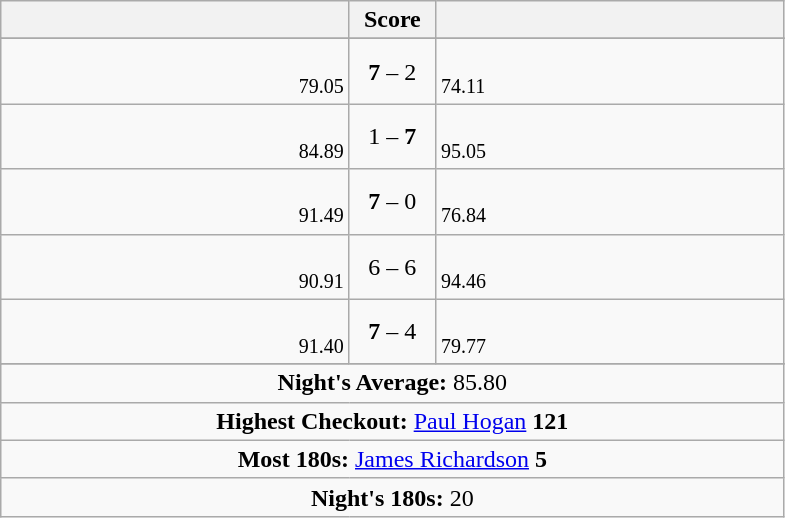<table class="wikitable" style="text-align:center">
<tr>
<th width="225"></th>
<th width="50">Score</th>
<th width="225"></th>
</tr>
<tr align="center">
</tr>
<tr align="left">
<td align="right"> <br> <small><span>79.05</span></small></td>
<td align="center"><strong>7</strong> – 2</td>
<td> <br> <small><span>74.11</span></small></td>
</tr>
<tr align="left">
<td align="right"> <br> <small><span>84.89</span></small></td>
<td align="center">1 – <strong>7</strong></td>
<td> <br> <small><span>95.05</span></small></td>
</tr>
<tr align="left">
<td align="right"> <br> <small><span>91.49</span></small></td>
<td align="center"><strong>7</strong> – 0</td>
<td> <br> <small><span>76.84</span></small></td>
</tr>
<tr align="left">
<td align="right"> <br> <small><span>90.91</span></small></td>
<td align="center">6 – 6</td>
<td> <br> <small><span>94.46</span></small></td>
</tr>
<tr align="left">
<td align="right"> <br> <small><span>91.40</span></small></td>
<td align="center"><strong>7</strong> – 4</td>
<td> <br> <small><span>79.77</span></small></td>
</tr>
<tr align="center">
</tr>
<tr align="center">
<td colspan="3"><strong>Night's Average:</strong> 85.80</td>
</tr>
<tr align="center">
<td colspan="3"><strong>Highest Checkout:</strong>  <a href='#'>Paul Hogan</a> <strong>121</strong></td>
</tr>
<tr align="center">
<td colspan="3"><strong>Most 180s:</strong>  <a href='#'>James Richardson</a> <strong>5</strong></td>
</tr>
<tr align="center">
<td colspan="3"><strong>Night's 180s:</strong> 20</td>
</tr>
</table>
